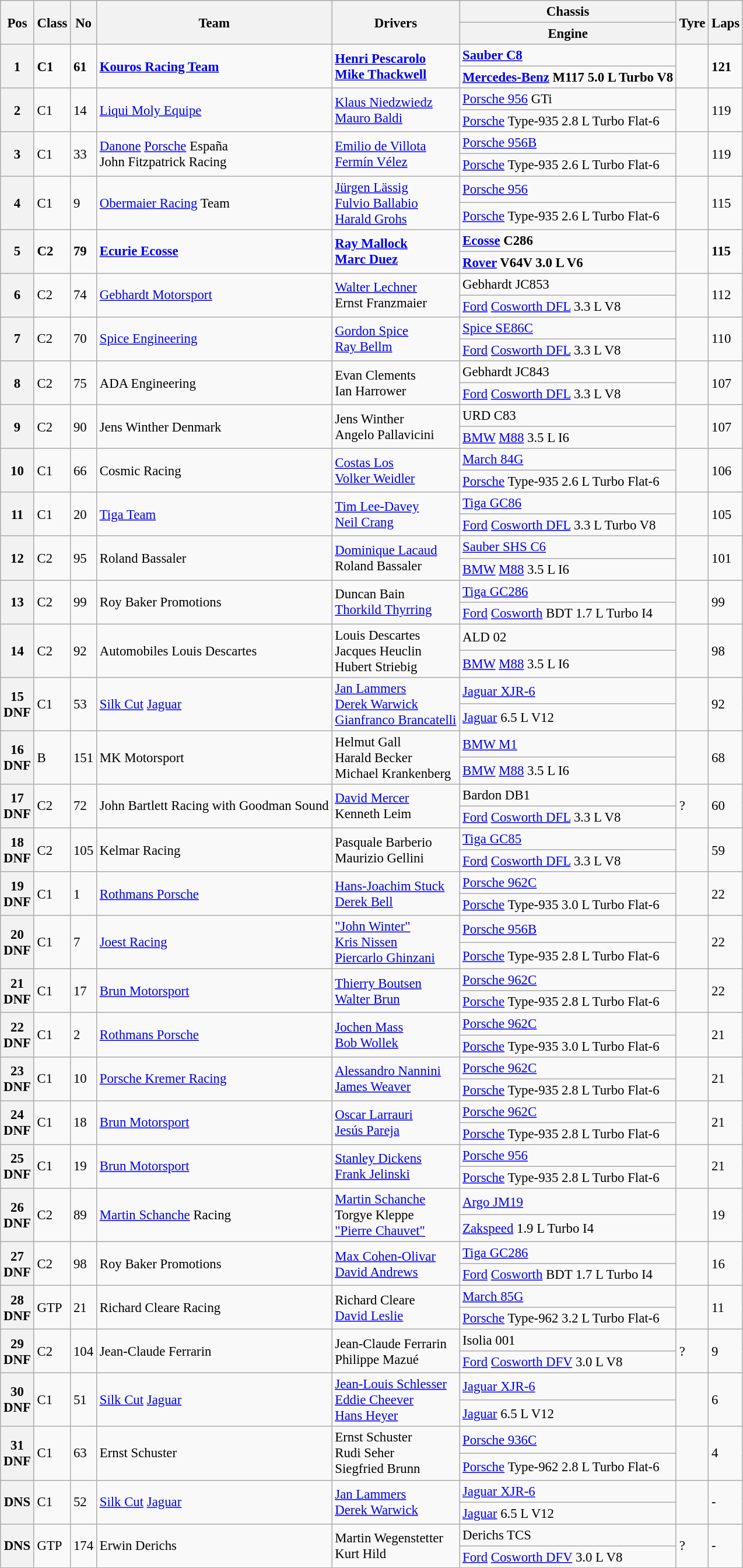<table class="wikitable" style="font-size: 95%;">
<tr>
<th rowspan=2>Pos</th>
<th rowspan=2>Class</th>
<th rowspan=2>No</th>
<th rowspan=2>Team</th>
<th rowspan=2>Drivers</th>
<th>Chassis</th>
<th rowspan=2>Tyre</th>
<th rowspan=2>Laps</th>
</tr>
<tr>
<th>Engine</th>
</tr>
<tr style="font-weight:bold">
<th rowspan=2>1</th>
<td rowspan=2>C1</td>
<td rowspan=2>61</td>
<td rowspan=2> <a href='#'>Kouros Racing Team</a></td>
<td rowspan=2> <a href='#'>Henri Pescarolo</a><br> <a href='#'>Mike Thackwell</a></td>
<td><a href='#'>Sauber C8</a></td>
<td rowspan=2></td>
<td rowspan=2>121</td>
</tr>
<tr style="font-weight:bold">
<td><a href='#'>Mercedes-Benz</a> M117 5.0 L Turbo V8</td>
</tr>
<tr>
<th rowspan=2>2</th>
<td rowspan=2>C1</td>
<td rowspan=2>14</td>
<td rowspan=2> <a href='#'>Liqui Moly Equipe</a></td>
<td rowspan=2> <a href='#'>Klaus Niedzwiedz</a><br> <a href='#'>Mauro Baldi</a></td>
<td><a href='#'>Porsche 956</a> GTi</td>
<td rowspan=2></td>
<td rowspan=2>119</td>
</tr>
<tr>
<td><a href='#'>Porsche</a> Type-935 2.8 L Turbo Flat-6</td>
</tr>
<tr>
<th rowspan=2>3</th>
<td rowspan=2>C1</td>
<td rowspan=2>33</td>
<td rowspan=2> <a href='#'>Danone</a> <a href='#'>Porsche</a> España<br> John Fitzpatrick Racing</td>
<td rowspan=2> <a href='#'>Emilio de Villota</a><br> <a href='#'>Fermín Vélez</a></td>
<td><a href='#'>Porsche 956B</a></td>
<td rowspan=2></td>
<td rowspan=2>119</td>
</tr>
<tr>
<td><a href='#'>Porsche</a> Type-935 2.6 L Turbo Flat-6</td>
</tr>
<tr>
<th rowspan=2>4</th>
<td rowspan=2>C1</td>
<td rowspan=2>9</td>
<td rowspan=2> <a href='#'>Obermaier Racing</a> Team</td>
<td rowspan=2> <a href='#'>Jürgen Lässig</a><br> <a href='#'>Fulvio Ballabio</a><br> <a href='#'>Harald Grohs</a></td>
<td><a href='#'>Porsche 956</a></td>
<td rowspan=2></td>
<td rowspan=2>115</td>
</tr>
<tr>
<td><a href='#'>Porsche</a> Type-935 2.6 L Turbo Flat-6</td>
</tr>
<tr style="font-weight:bold">
<th rowspan=2>5</th>
<td rowspan=2>C2</td>
<td rowspan=2>79</td>
<td rowspan=2> <a href='#'>Ecurie Ecosse</a></td>
<td rowspan=2> <a href='#'>Ray Mallock</a><br> <a href='#'>Marc Duez</a></td>
<td><a href='#'>Ecosse</a> C286</td>
<td rowspan=2></td>
<td rowspan=2>115</td>
</tr>
<tr style="font-weight:bold">
<td><a href='#'>Rover</a> V64V 3.0 L V6</td>
</tr>
<tr>
<th rowspan=2>6</th>
<td rowspan=2>C2</td>
<td rowspan=2>74</td>
<td rowspan=2> <a href='#'>Gebhardt Motorsport</a></td>
<td rowspan=2> <a href='#'>Walter Lechner</a><br> Ernst Franzmaier</td>
<td>Gebhardt JC853</td>
<td rowspan=2></td>
<td rowspan=2>112</td>
</tr>
<tr>
<td><a href='#'>Ford</a> <a href='#'>Cosworth DFL</a> 3.3 L V8</td>
</tr>
<tr>
<th rowspan=2>7</th>
<td rowspan=2>C2</td>
<td rowspan=2>70</td>
<td rowspan=2> <a href='#'>Spice Engineering</a></td>
<td rowspan=2> <a href='#'>Gordon Spice</a><br> <a href='#'>Ray Bellm</a></td>
<td><a href='#'>Spice SE86C</a></td>
<td rowspan=2></td>
<td rowspan=2>110</td>
</tr>
<tr>
<td><a href='#'>Ford</a> <a href='#'>Cosworth DFL</a> 3.3 L V8</td>
</tr>
<tr>
<th rowspan=2>8</th>
<td rowspan=2>C2</td>
<td rowspan=2>75</td>
<td rowspan=2> ADA Engineering</td>
<td rowspan=2> Evan Clements<br> Ian Harrower</td>
<td>Gebhardt JC843</td>
<td rowspan=2></td>
<td rowspan=2>107</td>
</tr>
<tr>
<td><a href='#'>Ford</a> <a href='#'>Cosworth DFL</a> 3.3 L V8</td>
</tr>
<tr>
<th rowspan=2>9</th>
<td rowspan=2>C2</td>
<td rowspan=2>90</td>
<td rowspan=2> Jens Winther Denmark</td>
<td rowspan=2> Jens Winther<br> Angelo Pallavicini</td>
<td>URD C83</td>
<td rowspan=2></td>
<td rowspan=2>107</td>
</tr>
<tr>
<td><a href='#'>BMW</a> <a href='#'>M88</a> 3.5 L I6</td>
</tr>
<tr>
<th rowspan=2>10</th>
<td rowspan=2>C1</td>
<td rowspan=2>66</td>
<td rowspan=2> Cosmic Racing</td>
<td rowspan=2> <a href='#'>Costas Los</a><br> <a href='#'>Volker Weidler</a></td>
<td><a href='#'>March 84G</a></td>
<td rowspan=2></td>
<td rowspan=2>106</td>
</tr>
<tr>
<td><a href='#'>Porsche</a> Type-935 2.6 L Turbo Flat-6</td>
</tr>
<tr>
<th rowspan=2>11</th>
<td rowspan=2>C1</td>
<td rowspan=2>20</td>
<td rowspan=2> <a href='#'>Tiga Team</a></td>
<td rowspan=2> <a href='#'>Tim Lee-Davey</a><br> <a href='#'>Neil Crang</a></td>
<td><a href='#'>Tiga GC86</a></td>
<td rowspan=2></td>
<td rowspan=2>105</td>
</tr>
<tr>
<td><a href='#'>Ford</a> <a href='#'>Cosworth DFL</a> 3.3 L Turbo V8</td>
</tr>
<tr>
<th rowspan=2>12</th>
<td rowspan=2>C2</td>
<td rowspan=2>95</td>
<td rowspan=2> Roland Bassaler</td>
<td rowspan=2> <a href='#'>Dominique Lacaud</a><br> Roland Bassaler</td>
<td><a href='#'>Sauber SHS C6</a></td>
<td rowspan=2></td>
<td rowspan=2>101</td>
</tr>
<tr>
<td><a href='#'>BMW</a> <a href='#'>M88</a> 3.5 L I6</td>
</tr>
<tr>
<th rowspan=2>13</th>
<td rowspan=2>C2</td>
<td rowspan=2>99</td>
<td rowspan=2> Roy Baker Promotions</td>
<td rowspan=2> Duncan Bain<br> <a href='#'>Thorkild Thyrring</a></td>
<td><a href='#'>Tiga GC286</a></td>
<td rowspan=2></td>
<td rowspan=2>99</td>
</tr>
<tr>
<td><a href='#'>Ford</a> <a href='#'>Cosworth</a> BDT 1.7 L Turbo I4</td>
</tr>
<tr>
<th rowspan=2>14</th>
<td rowspan=2>C2</td>
<td rowspan=2>92</td>
<td rowspan=2> Automobiles Louis Descartes</td>
<td rowspan=2> Louis Descartes<br> Jacques Heuclin<br> Hubert Striebig</td>
<td>ALD 02</td>
<td rowspan=2></td>
<td rowspan=2>98</td>
</tr>
<tr>
<td><a href='#'>BMW</a> <a href='#'>M88</a> 3.5 L I6</td>
</tr>
<tr>
<th rowspan=2>15<br>DNF</th>
<td rowspan=2>C1</td>
<td rowspan=2>53</td>
<td rowspan=2> <a href='#'>Silk Cut</a> <a href='#'>Jaguar</a></td>
<td rowspan=2> <a href='#'>Jan Lammers</a><br> <a href='#'>Derek Warwick</a><br> <a href='#'>Gianfranco Brancatelli</a></td>
<td><a href='#'>Jaguar XJR-6</a></td>
<td rowspan=2></td>
<td rowspan=2>92</td>
</tr>
<tr>
<td><a href='#'>Jaguar</a> 6.5 L V12</td>
</tr>
<tr>
<th rowspan=2>16<br>DNF</th>
<td rowspan=2>B</td>
<td rowspan=2>151</td>
<td rowspan=2> MK Motorsport</td>
<td rowspan=2> Helmut Gall<br> Harald Becker<br> Michael Krankenberg</td>
<td><a href='#'>BMW M1</a></td>
<td rowspan=2></td>
<td rowspan=2>68</td>
</tr>
<tr>
<td><a href='#'>BMW</a> <a href='#'>M88</a> 3.5 L I6</td>
</tr>
<tr>
<th rowspan=2>17<br>DNF</th>
<td rowspan=2>C2</td>
<td rowspan=2>72</td>
<td rowspan=2> John Bartlett Racing with Goodman Sound</td>
<td rowspan=2> <a href='#'>David Mercer</a><br> Kenneth Leim</td>
<td>Bardon DB1</td>
<td rowspan=2>?</td>
<td rowspan=2>60</td>
</tr>
<tr>
<td><a href='#'>Ford</a> <a href='#'>Cosworth DFL</a> 3.3 L V8</td>
</tr>
<tr>
<th rowspan=2>18<br>DNF</th>
<td rowspan=2>C2</td>
<td rowspan=2>105</td>
<td rowspan=2> Kelmar Racing</td>
<td rowspan=2> Pasquale Barberio<br> Maurizio Gellini</td>
<td><a href='#'>Tiga GC85</a></td>
<td rowspan=2></td>
<td rowspan=2>59</td>
</tr>
<tr>
<td><a href='#'>Ford</a> <a href='#'>Cosworth DFL</a> 3.3 L V8</td>
</tr>
<tr>
<th rowspan=2>19<br>DNF</th>
<td rowspan=2>C1</td>
<td rowspan=2>1</td>
<td rowspan=2> <a href='#'>Rothmans Porsche</a></td>
<td rowspan=2> <a href='#'>Hans-Joachim Stuck</a><br> <a href='#'>Derek Bell</a></td>
<td><a href='#'>Porsche 962C</a></td>
<td rowspan=2></td>
<td rowspan=2>22</td>
</tr>
<tr>
<td><a href='#'>Porsche</a> Type-935 3.0 L Turbo Flat-6</td>
</tr>
<tr>
<th rowspan=2>20<br>DNF</th>
<td rowspan=2>C1</td>
<td rowspan=2>7</td>
<td rowspan=2> <a href='#'>Joest Racing</a></td>
<td rowspan=2> <a href='#'>"John Winter"</a><br> <a href='#'>Kris Nissen</a><br> <a href='#'>Piercarlo Ghinzani</a></td>
<td><a href='#'>Porsche 956B</a></td>
<td rowspan=2></td>
<td rowspan=2>22</td>
</tr>
<tr>
<td><a href='#'>Porsche</a> Type-935 2.8 L Turbo Flat-6</td>
</tr>
<tr>
<th rowspan=2>21<br>DNF</th>
<td rowspan=2>C1</td>
<td rowspan=2>17</td>
<td rowspan=2> <a href='#'>Brun Motorsport</a></td>
<td rowspan=2> <a href='#'>Thierry Boutsen</a><br> <a href='#'>Walter Brun</a></td>
<td><a href='#'>Porsche 962C</a></td>
<td rowspan=2></td>
<td rowspan=2>22</td>
</tr>
<tr>
<td><a href='#'>Porsche</a> Type-935 2.8 L Turbo Flat-6</td>
</tr>
<tr>
<th rowspan=2>22<br>DNF</th>
<td rowspan=2>C1</td>
<td rowspan=2>2</td>
<td rowspan=2> <a href='#'>Rothmans Porsche</a></td>
<td rowspan=2> <a href='#'>Jochen Mass</a><br> <a href='#'>Bob Wollek</a></td>
<td><a href='#'>Porsche 962C</a></td>
<td rowspan=2></td>
<td rowspan=2>21</td>
</tr>
<tr>
<td><a href='#'>Porsche</a> Type-935 3.0 L Turbo Flat-6</td>
</tr>
<tr>
<th rowspan=2>23<br>DNF</th>
<td rowspan=2>C1</td>
<td rowspan=2>10</td>
<td rowspan=2> <a href='#'>Porsche Kremer Racing</a></td>
<td rowspan=2> <a href='#'>Alessandro Nannini</a><br> <a href='#'>James Weaver</a></td>
<td><a href='#'>Porsche 962C</a></td>
<td rowspan=2></td>
<td rowspan=2>21</td>
</tr>
<tr>
<td><a href='#'>Porsche</a> Type-935 2.8 L Turbo Flat-6</td>
</tr>
<tr>
<th rowspan=2>24<br>DNF</th>
<td rowspan=2>C1</td>
<td rowspan=2>18</td>
<td rowspan=2> <a href='#'>Brun Motorsport</a></td>
<td rowspan=2> <a href='#'>Oscar Larrauri</a><br> <a href='#'>Jesús Pareja</a></td>
<td><a href='#'>Porsche 962C</a></td>
<td rowspan=2></td>
<td rowspan=2>21</td>
</tr>
<tr>
<td><a href='#'>Porsche</a> Type-935 2.8 L Turbo Flat-6</td>
</tr>
<tr>
<th rowspan=2>25<br>DNF</th>
<td rowspan=2>C1</td>
<td rowspan=2>19</td>
<td rowspan=2> <a href='#'>Brun Motorsport</a></td>
<td rowspan=2> <a href='#'>Stanley Dickens</a><br> <a href='#'>Frank Jelinski</a></td>
<td><a href='#'>Porsche 956</a></td>
<td rowspan=2></td>
<td rowspan=2>21</td>
</tr>
<tr>
<td><a href='#'>Porsche</a> Type-935 2.8 L Turbo Flat-6</td>
</tr>
<tr>
<th rowspan=2>26<br>DNF</th>
<td rowspan=2>C2</td>
<td rowspan=2>89</td>
<td rowspan=2> <a href='#'>Martin Schanche</a> Racing</td>
<td rowspan=2> <a href='#'>Martin Schanche</a><br> Torgye Kleppe<br> <a href='#'>"Pierre Chauvet"</a></td>
<td><a href='#'>Argo JM19</a></td>
<td rowspan=2></td>
<td rowspan=2>19</td>
</tr>
<tr>
<td><a href='#'>Zakspeed</a> 1.9 L Turbo I4</td>
</tr>
<tr>
<th rowspan=2>27<br>DNF</th>
<td rowspan=2>C2</td>
<td rowspan=2>98</td>
<td rowspan=2> Roy Baker Promotions</td>
<td rowspan=2> <a href='#'>Max Cohen-Olivar</a><br> <a href='#'>David Andrews</a></td>
<td><a href='#'>Tiga GC286</a></td>
<td rowspan=2></td>
<td rowspan=2>16</td>
</tr>
<tr>
<td><a href='#'>Ford</a> <a href='#'>Cosworth</a> BDT 1.7 L Turbo I4</td>
</tr>
<tr>
<th rowspan=2>28<br>DNF</th>
<td rowspan=2>GTP</td>
<td rowspan=2>21</td>
<td rowspan=2> Richard Cleare Racing</td>
<td rowspan=2> Richard Cleare<br> <a href='#'>David Leslie</a></td>
<td><a href='#'>March 85G</a></td>
<td rowspan=2></td>
<td rowspan=2>11</td>
</tr>
<tr>
<td><a href='#'>Porsche</a> Type-962 3.2 L Turbo Flat-6</td>
</tr>
<tr>
<th rowspan=2>29<br>DNF</th>
<td rowspan=2>C2</td>
<td rowspan=2>104</td>
<td rowspan=2> Jean-Claude Ferrarin</td>
<td rowspan=2> Jean-Claude Ferrarin<br> Philippe Mazué</td>
<td>Isolia 001</td>
<td rowspan=2>?</td>
<td rowspan=2>9</td>
</tr>
<tr>
<td><a href='#'>Ford</a> <a href='#'>Cosworth DFV</a> 3.0 L V8</td>
</tr>
<tr>
<th rowspan=2>30<br>DNF</th>
<td rowspan=2>C1</td>
<td rowspan=2>51</td>
<td rowspan=2> <a href='#'>Silk Cut</a> <a href='#'>Jaguar</a></td>
<td rowspan=2> <a href='#'>Jean-Louis Schlesser</a><br> <a href='#'>Eddie Cheever</a><br> <a href='#'>Hans Heyer</a></td>
<td><a href='#'>Jaguar XJR-6</a></td>
<td rowspan=2></td>
<td rowspan=2>6</td>
</tr>
<tr>
<td><a href='#'>Jaguar</a> 6.5 L V12</td>
</tr>
<tr>
<th rowspan=2>31<br>DNF</th>
<td rowspan=2>C1</td>
<td rowspan=2>63</td>
<td rowspan=2> Ernst Schuster</td>
<td rowspan=2> Ernst Schuster<br> Rudi Seher<br> Siegfried Brunn</td>
<td><a href='#'>Porsche 936C</a></td>
<td rowspan=2></td>
<td rowspan=2>4</td>
</tr>
<tr>
<td><a href='#'>Porsche</a> Type-962 2.8 L Turbo Flat-6</td>
</tr>
<tr>
<th rowspan=2>DNS</th>
<td rowspan=2>C1</td>
<td rowspan=2>52</td>
<td rowspan=2> <a href='#'>Silk Cut</a> <a href='#'>Jaguar</a></td>
<td rowspan=2> <a href='#'>Jan Lammers</a><br> <a href='#'>Derek Warwick</a></td>
<td><a href='#'>Jaguar XJR-6</a></td>
<td rowspan=2></td>
<td rowspan=2>-</td>
</tr>
<tr>
<td><a href='#'>Jaguar</a> 6.5 L V12</td>
</tr>
<tr>
<th rowspan=2>DNS</th>
<td rowspan=2>GTP</td>
<td rowspan=2>174</td>
<td rowspan=2> Erwin Derichs</td>
<td rowspan=2> Martin Wegenstetter<br> Kurt Hild</td>
<td>Derichs TCS</td>
<td rowspan=2>?</td>
<td rowspan=2>-</td>
</tr>
<tr>
<td><a href='#'>Ford</a> <a href='#'>Cosworth DFV</a> 3.0 L V8</td>
</tr>
</table>
